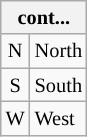<table class="wikitable" style="font-size:85%">
<tr>
<th colspan=2>cont...</th>
</tr>
<tr>
<td style="text-align: center;">N</td>
<td>North</td>
</tr>
<tr>
<td style="text-align: center;">S</td>
<td>South</td>
</tr>
<tr>
<td style="text-align: center;">W</td>
<td>West</td>
</tr>
</table>
